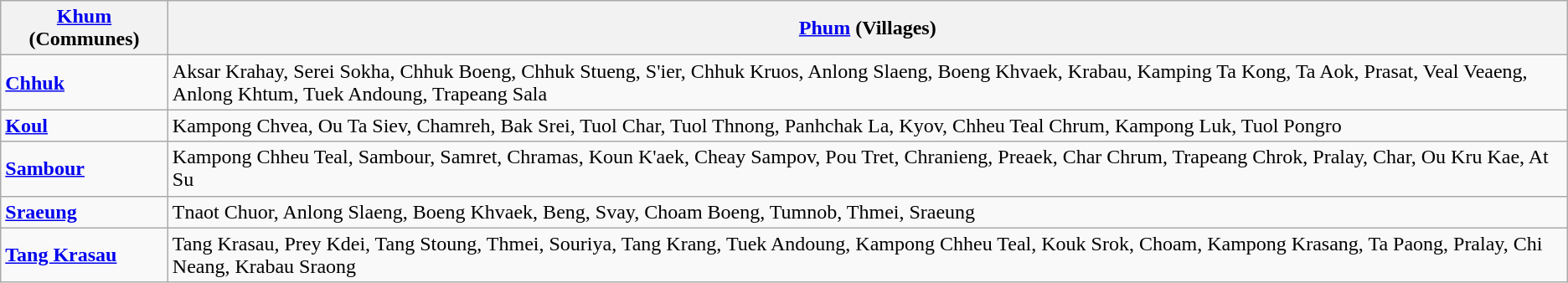<table class="wikitable">
<tr>
<th><a href='#'>Khum</a> (Communes)</th>
<th><a href='#'>Phum</a> (Villages)</th>
</tr>
<tr>
<td><strong><a href='#'>Chhuk</a></strong></td>
<td>Aksar Krahay, Serei Sokha, Chhuk Boeng, Chhuk Stueng, S'ier, Chhuk Kruos, Anlong Slaeng, Boeng Khvaek, Krabau, Kamping Ta Kong, Ta Aok, Prasat, Veal Veaeng, Anlong Khtum, Tuek Andoung, Trapeang Sala</td>
</tr>
<tr>
<td><strong><a href='#'>Koul</a></strong></td>
<td>Kampong Chvea, Ou Ta Siev, Chamreh, Bak Srei, Tuol Char, Tuol Thnong, Panhchak La, Kyov, Chheu Teal Chrum, Kampong Luk, Tuol Pongro</td>
</tr>
<tr>
<td><strong><a href='#'>Sambour</a></strong></td>
<td>Kampong Chheu Teal, Sambour, Samret, Chramas, Koun K'aek, Cheay Sampov, Pou Tret, Chranieng, Preaek, Char Chrum, Trapeang Chrok, Pralay, Char, Ou Kru Kae, At Su</td>
</tr>
<tr>
<td><strong><a href='#'>Sraeung</a></strong></td>
<td>Tnaot Chuor, Anlong Slaeng, Boeng Khvaek, Beng, Svay, Choam Boeng, Tumnob, Thmei, Sraeung</td>
</tr>
<tr>
<td><strong><a href='#'>Tang Krasau</a></strong></td>
<td>Tang Krasau, Prey Kdei, Tang Stoung, Thmei, Souriya, Tang Krang, Tuek Andoung, Kampong Chheu Teal, Kouk Srok, Choam, Kampong Krasang, Ta Paong, Pralay, Chi Neang, Krabau Sraong</td>
</tr>
</table>
